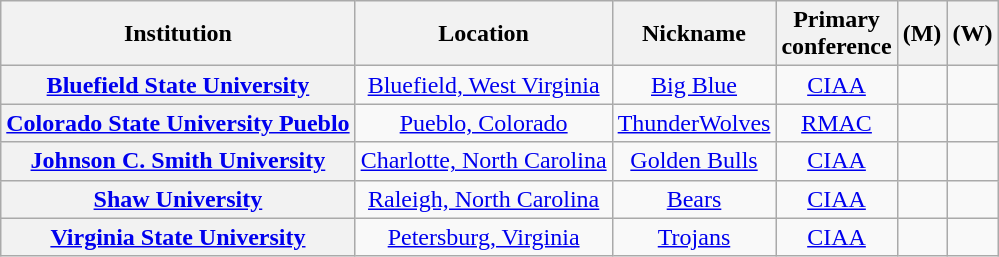<table class="sortable wikitable" style="text-align:center">
<tr>
<th>Institution</th>
<th>Location</th>
<th>Nickname</th>
<th>Primary<br>conference</th>
<th class="unsortable">(M)</th>
<th class="unsortable">(W)</th>
</tr>
<tr>
<th><a href='#'>Bluefield State University</a></th>
<td><a href='#'>Bluefield, West Virginia</a></td>
<td><a href='#'>Big Blue</a></td>
<td><a href='#'>CIAA</a></td>
<td></td>
<td></td>
</tr>
<tr>
<th><a href='#'>Colorado State University Pueblo</a></th>
<td><a href='#'>Pueblo, Colorado</a></td>
<td><a href='#'>ThunderWolves</a></td>
<td><a href='#'>RMAC</a></td>
<td></td>
<td></td>
</tr>
<tr>
<th><a href='#'>Johnson C. Smith University</a></th>
<td><a href='#'>Charlotte, North Carolina</a></td>
<td><a href='#'>Golden Bulls</a></td>
<td><a href='#'>CIAA</a></td>
<td></td>
<td></td>
</tr>
<tr>
<th><a href='#'>Shaw University</a></th>
<td><a href='#'>Raleigh, North Carolina</a></td>
<td><a href='#'>Bears</a></td>
<td><a href='#'>CIAA</a></td>
<td></td>
<td></td>
</tr>
<tr>
<th><a href='#'>Virginia State University</a></th>
<td><a href='#'>Petersburg, Virginia</a></td>
<td><a href='#'>Trojans</a></td>
<td><a href='#'>CIAA</a></td>
<td></td>
<td></td>
</tr>
</table>
